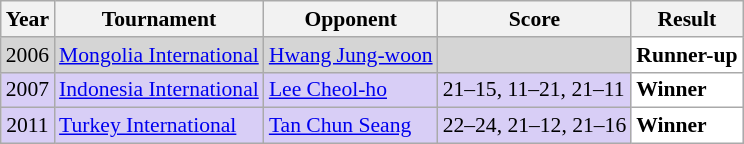<table class="sortable wikitable" style="font-size: 90%;">
<tr>
<th>Year</th>
<th>Tournament</th>
<th>Opponent</th>
<th>Score</th>
<th>Result</th>
</tr>
<tr style="background:#D5D5D5">
<td align="center">2006</td>
<td align="left"><a href='#'>Mongolia International</a></td>
<td align="left"> <a href='#'>Hwang Jung-woon</a></td>
<td align="left"></td>
<td style="text-align:left; background:white"> <strong>Runner-up</strong></td>
</tr>
<tr style="background:#D8CEF6">
<td align="center">2007</td>
<td align="left"><a href='#'>Indonesia International</a></td>
<td align="left"> <a href='#'>Lee Cheol-ho</a></td>
<td align="left">21–15, 11–21, 21–11</td>
<td style="text-align:left; background:white"> <strong>Winner</strong></td>
</tr>
<tr style="background:#D8CEF6">
<td align="center">2011</td>
<td align="left"><a href='#'>Turkey International</a></td>
<td align="left"> <a href='#'>Tan Chun Seang</a></td>
<td align="left">22–24, 21–12, 21–16</td>
<td style="text-align:left; background:white"> <strong>Winner</strong></td>
</tr>
</table>
